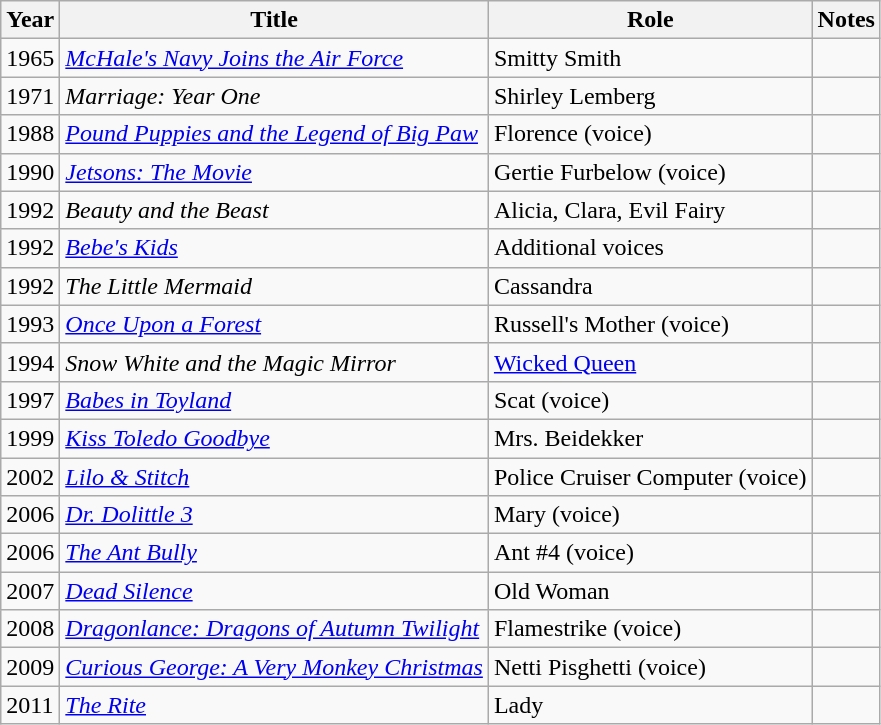<table class="wikitable sortable">
<tr>
<th>Year</th>
<th>Title</th>
<th>Role</th>
<th>Notes</th>
</tr>
<tr>
<td>1965</td>
<td><em><a href='#'>McHale's Navy Joins the Air Force</a></em></td>
<td>Smitty Smith</td>
<td></td>
</tr>
<tr>
<td>1971</td>
<td><em>Marriage: Year One</em></td>
<td>Shirley Lemberg</td>
<td></td>
</tr>
<tr>
<td>1988</td>
<td><em><a href='#'>Pound Puppies and the Legend of Big Paw</a></em></td>
<td>Florence (voice)</td>
<td></td>
</tr>
<tr>
<td>1990</td>
<td><em><a href='#'>Jetsons: The Movie</a></em></td>
<td>Gertie Furbelow (voice)</td>
<td></td>
</tr>
<tr>
<td>1992</td>
<td><em>Beauty and the Beast</em></td>
<td>Alicia, Clara, Evil Fairy</td>
<td></td>
</tr>
<tr>
<td>1992</td>
<td><em><a href='#'>Bebe's Kids</a></em></td>
<td>Additional voices</td>
<td></td>
</tr>
<tr>
<td>1992</td>
<td><em>The Little Mermaid</em></td>
<td>Cassandra</td>
<td></td>
</tr>
<tr>
<td>1993</td>
<td><em><a href='#'>Once Upon a Forest</a></em></td>
<td>Russell's Mother (voice)</td>
<td></td>
</tr>
<tr>
<td>1994</td>
<td><em>Snow White and the Magic Mirror</em></td>
<td><a href='#'>Wicked Queen</a></td>
<td></td>
</tr>
<tr>
<td>1997</td>
<td><em><a href='#'>Babes in Toyland</a></em></td>
<td>Scat (voice)</td>
<td></td>
</tr>
<tr>
<td>1999</td>
<td><em><a href='#'>Kiss Toledo Goodbye</a></em></td>
<td>Mrs. Beidekker</td>
<td></td>
</tr>
<tr>
<td>2002</td>
<td><em><a href='#'>Lilo & Stitch</a></em></td>
<td>Police Cruiser Computer (voice)</td>
<td></td>
</tr>
<tr>
<td>2006</td>
<td><em><a href='#'>Dr. Dolittle 3</a></em></td>
<td>Mary (voice)</td>
<td></td>
</tr>
<tr>
<td>2006</td>
<td><em><a href='#'>The Ant Bully</a></em></td>
<td>Ant #4 (voice)</td>
<td></td>
</tr>
<tr>
<td>2007</td>
<td><em><a href='#'>Dead Silence</a></em></td>
<td>Old Woman</td>
<td></td>
</tr>
<tr>
<td>2008</td>
<td><em><a href='#'>Dragonlance: Dragons of Autumn Twilight</a></em></td>
<td>Flamestrike (voice)</td>
<td></td>
</tr>
<tr>
<td>2009</td>
<td><em><a href='#'>Curious George: A Very Monkey Christmas</a></em></td>
<td>Netti Pisghetti (voice)</td>
<td></td>
</tr>
<tr>
<td>2011</td>
<td><em><a href='#'>The Rite</a></em></td>
<td>Lady</td>
<td></td>
</tr>
</table>
